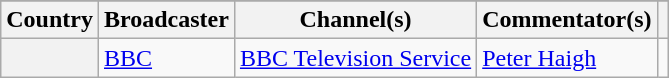<table class="wikitable plainrowheaders">
<tr>
</tr>
<tr>
<th scope="col">Country</th>
<th scope="col">Broadcaster</th>
<th scope="col">Channel(s)</th>
<th scope="col">Commentator(s)</th>
<th scope="col"></th>
</tr>
<tr>
<th scope="row"></th>
<td><a href='#'>BBC</a></td>
<td><a href='#'>BBC Television Service</a></td>
<td><a href='#'>Peter Haigh</a></td>
<td style="text-align:center"></td>
</tr>
</table>
